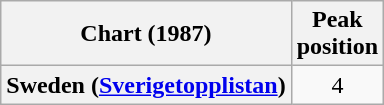<table class="wikitable plainrowheaders" style="text-align:center">
<tr>
<th>Chart (1987)</th>
<th>Peak<br>position</th>
</tr>
<tr>
<th scope="row">Sweden (<a href='#'>Sverigetopplistan</a>)</th>
<td>4</td>
</tr>
</table>
